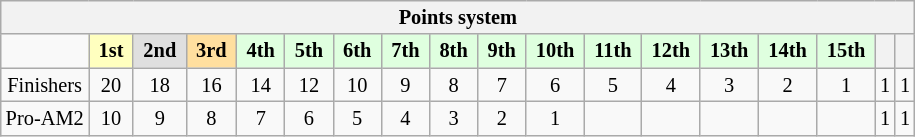<table class="wikitable" style="font-size:85%; text-align:center">
<tr>
<th colspan="20">Points system</th>
</tr>
<tr>
<td></td>
<td style="background:#ffffbf;"> <strong>1st</strong> </td>
<td style="background:#dfdfdf;"> <strong>2nd</strong> </td>
<td style="background:#ffdf9f;"> <strong>3rd</strong> </td>
<td style="background:#dfffdf;"> <strong>4th</strong> </td>
<td style="background:#dfffdf;"> <strong>5th</strong> </td>
<td style="background:#dfffdf;"> <strong>6th</strong> </td>
<td style="background:#dfffdf;"> <strong>7th</strong> </td>
<td style="background:#dfffdf;"> <strong>8th</strong> </td>
<td style="background:#dfffdf;"> <strong>9th</strong> </td>
<td style="background:#dfffdf;"> <strong>10th</strong> </td>
<td style="background:#dfffdf;"> <strong>11th</strong> </td>
<td style="background:#dfffdf;"> <strong>12th</strong> </td>
<td style="background:#dfffdf;"> <strong>13th</strong> </td>
<td style="background:#dfffdf;"> <strong>14th</strong> </td>
<td style="background:#dfffdf;"> <strong>15th</strong> </td>
<th></th>
<th></th>
</tr>
<tr>
<td>Finishers</td>
<td>20</td>
<td>18</td>
<td>16</td>
<td>14</td>
<td>12</td>
<td>10</td>
<td>9</td>
<td>8</td>
<td>7</td>
<td>6</td>
<td>5</td>
<td>4</td>
<td>3</td>
<td>2</td>
<td>1</td>
<td>1</td>
<td>1</td>
</tr>
<tr>
<td>Pro-AM2</td>
<td>10</td>
<td>9</td>
<td>8</td>
<td>7</td>
<td>6</td>
<td>5</td>
<td>4</td>
<td>3</td>
<td>2</td>
<td>1</td>
<td></td>
<td></td>
<td></td>
<td></td>
<td></td>
<td>1</td>
<td>1</td>
</tr>
</table>
